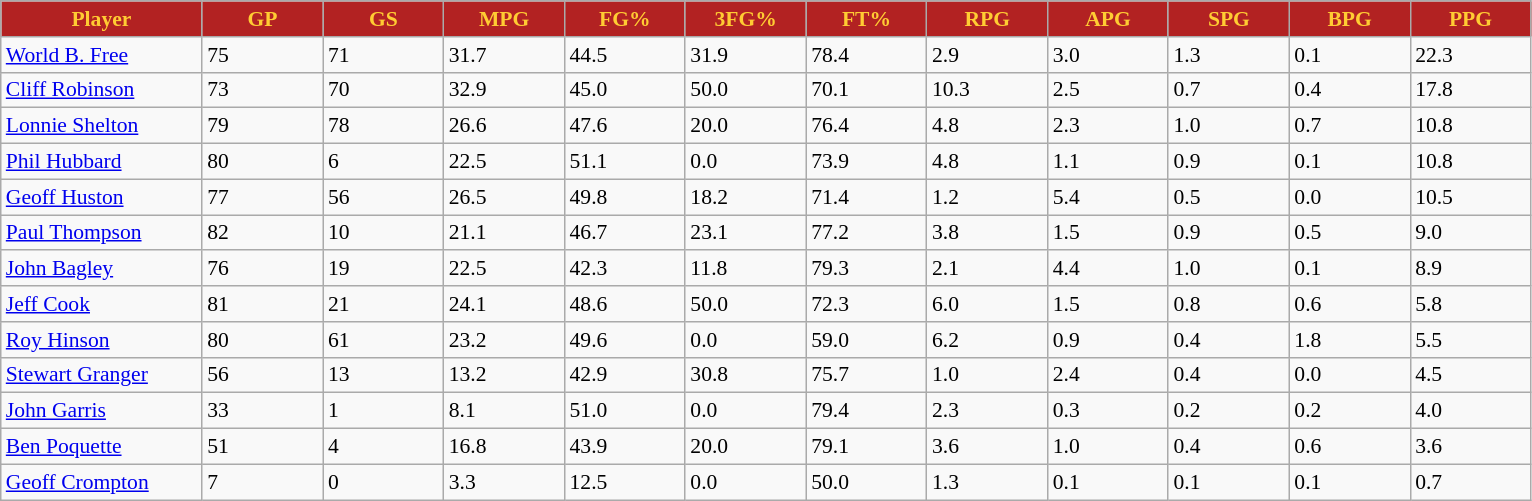<table class="wikitable sortable" style="font-size: 90%">
<tr>
<th style="background:#b22222; color:#ffcc33" width="10%">Player</th>
<th style="background:#b22222; color:#ffcc33" width="6%">GP</th>
<th style="background:#b22222; color:#ffcc33" width="6%">GS</th>
<th style="background:#b22222; color:#ffcc33" width="6%">MPG</th>
<th style="background:#b22222; color:#ffcc33" width="6%">FG%</th>
<th style="background:#b22222; color:#ffcc33" width="6%">3FG%</th>
<th style="background:#b22222; color:#ffcc33" width="6%">FT%</th>
<th style="background:#b22222; color:#ffcc33" width="6%">RPG</th>
<th style="background:#b22222; color:#ffcc33" width="6%">APG</th>
<th style="background:#b22222; color:#ffcc33" width="6%">SPG</th>
<th style="background:#b22222; color:#ffcc33" width="6%">BPG</th>
<th style="background:#b22222; color:#ffcc33" width="6%">PPG</th>
</tr>
<tr>
<td><a href='#'>World B. Free</a></td>
<td>75</td>
<td>71</td>
<td>31.7</td>
<td>44.5</td>
<td>31.9</td>
<td>78.4</td>
<td>2.9</td>
<td>3.0</td>
<td>1.3</td>
<td>0.1</td>
<td>22.3</td>
</tr>
<tr>
<td><a href='#'>Cliff Robinson</a></td>
<td>73</td>
<td>70</td>
<td>32.9</td>
<td>45.0</td>
<td>50.0</td>
<td>70.1</td>
<td>10.3</td>
<td>2.5</td>
<td>0.7</td>
<td>0.4</td>
<td>17.8</td>
</tr>
<tr>
<td><a href='#'>Lonnie Shelton</a></td>
<td>79</td>
<td>78</td>
<td>26.6</td>
<td>47.6</td>
<td>20.0</td>
<td>76.4</td>
<td>4.8</td>
<td>2.3</td>
<td>1.0</td>
<td>0.7</td>
<td>10.8</td>
</tr>
<tr>
<td><a href='#'>Phil Hubbard</a></td>
<td>80</td>
<td>6</td>
<td>22.5</td>
<td>51.1</td>
<td>0.0</td>
<td>73.9</td>
<td>4.8</td>
<td>1.1</td>
<td>0.9</td>
<td>0.1</td>
<td>10.8</td>
</tr>
<tr>
<td><a href='#'>Geoff Huston</a></td>
<td>77</td>
<td>56</td>
<td>26.5</td>
<td>49.8</td>
<td>18.2</td>
<td>71.4</td>
<td>1.2</td>
<td>5.4</td>
<td>0.5</td>
<td>0.0</td>
<td>10.5</td>
</tr>
<tr>
<td><a href='#'>Paul Thompson</a></td>
<td>82</td>
<td>10</td>
<td>21.1</td>
<td>46.7</td>
<td>23.1</td>
<td>77.2</td>
<td>3.8</td>
<td>1.5</td>
<td>0.9</td>
<td>0.5</td>
<td>9.0</td>
</tr>
<tr>
<td><a href='#'>John Bagley</a></td>
<td>76</td>
<td>19</td>
<td>22.5</td>
<td>42.3</td>
<td>11.8</td>
<td>79.3</td>
<td>2.1</td>
<td>4.4</td>
<td>1.0</td>
<td>0.1</td>
<td>8.9</td>
</tr>
<tr>
<td><a href='#'>Jeff Cook</a></td>
<td>81</td>
<td>21</td>
<td>24.1</td>
<td>48.6</td>
<td>50.0</td>
<td>72.3</td>
<td>6.0</td>
<td>1.5</td>
<td>0.8</td>
<td>0.6</td>
<td>5.8</td>
</tr>
<tr>
<td><a href='#'>Roy Hinson</a></td>
<td>80</td>
<td>61</td>
<td>23.2</td>
<td>49.6</td>
<td>0.0</td>
<td>59.0</td>
<td>6.2</td>
<td>0.9</td>
<td>0.4</td>
<td>1.8</td>
<td>5.5</td>
</tr>
<tr>
<td><a href='#'>Stewart Granger</a></td>
<td>56</td>
<td>13</td>
<td>13.2</td>
<td>42.9</td>
<td>30.8</td>
<td>75.7</td>
<td>1.0</td>
<td>2.4</td>
<td>0.4</td>
<td>0.0</td>
<td>4.5</td>
</tr>
<tr>
<td><a href='#'>John Garris</a></td>
<td>33</td>
<td>1</td>
<td>8.1</td>
<td>51.0</td>
<td>0.0</td>
<td>79.4</td>
<td>2.3</td>
<td>0.3</td>
<td>0.2</td>
<td>0.2</td>
<td>4.0</td>
</tr>
<tr>
<td><a href='#'>Ben Poquette</a></td>
<td>51</td>
<td>4</td>
<td>16.8</td>
<td>43.9</td>
<td>20.0</td>
<td>79.1</td>
<td>3.6</td>
<td>1.0</td>
<td>0.4</td>
<td>0.6</td>
<td>3.6</td>
</tr>
<tr>
<td><a href='#'>Geoff Crompton</a></td>
<td>7</td>
<td>0</td>
<td>3.3</td>
<td>12.5</td>
<td>0.0</td>
<td>50.0</td>
<td>1.3</td>
<td>0.1</td>
<td>0.1</td>
<td>0.1</td>
<td>0.7</td>
</tr>
</table>
